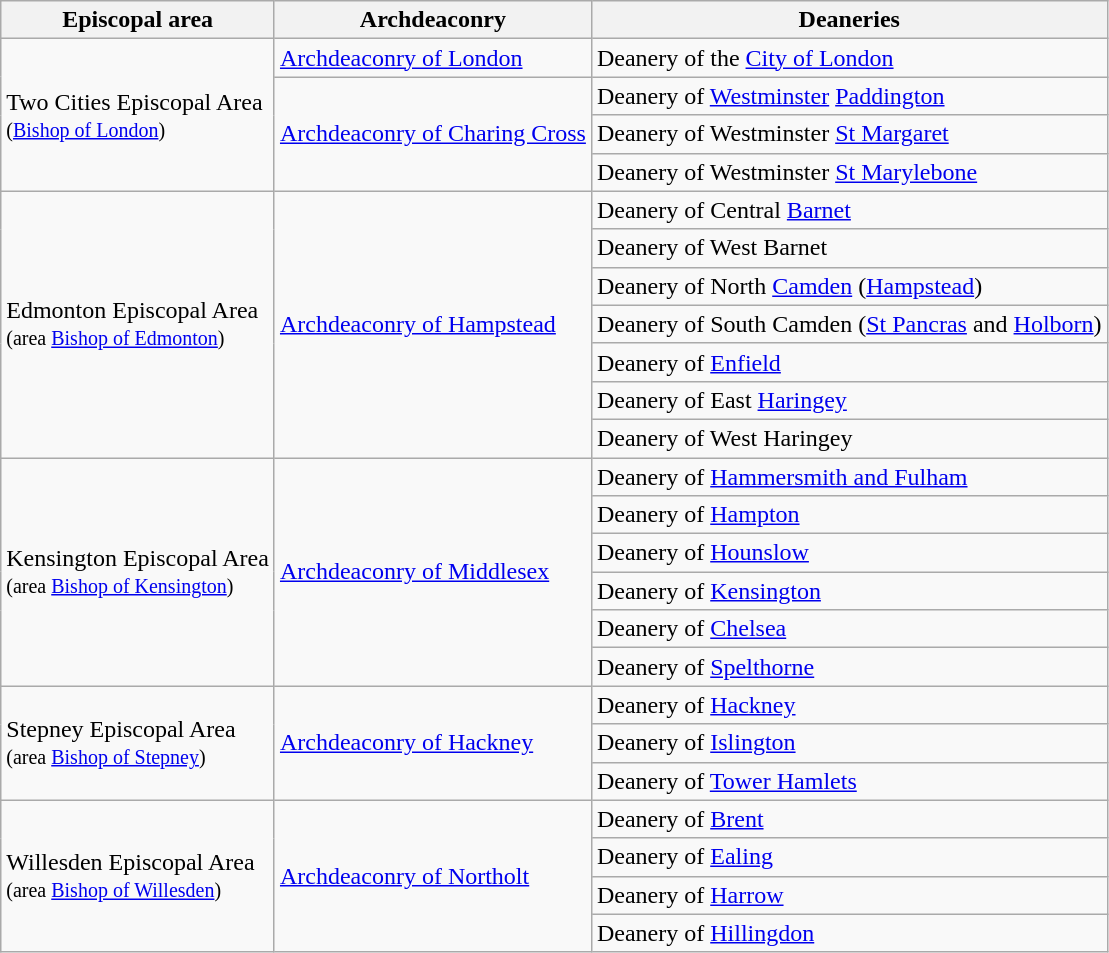<table class="wikitable sortable">
<tr>
<th>Episcopal area</th>
<th>Archdeaconry</th>
<th>Deaneries</th>
</tr>
<tr>
<td rowspan="4">Two Cities Episcopal Area<br><small>(<a href='#'>Bishop of London</a>)</small></td>
<td><a href='#'>Archdeaconry of London</a></td>
<td>Deanery of the <a href='#'>City of London</a></td>
</tr>
<tr>
<td rowspan="3"><a href='#'>Archdeaconry of Charing Cross</a></td>
<td>Deanery of <a href='#'>Westminster</a> <a href='#'>Paddington</a></td>
</tr>
<tr>
<td>Deanery of Westminster <a href='#'>St Margaret</a></td>
</tr>
<tr>
<td>Deanery of Westminster <a href='#'>St Marylebone</a></td>
</tr>
<tr>
<td rowspan="7">Edmonton Episcopal Area<br><small>(area <a href='#'>Bishop of Edmonton</a>)</small></td>
<td rowspan="7"><a href='#'>Archdeaconry of Hampstead</a></td>
<td>Deanery of Central <a href='#'>Barnet</a></td>
</tr>
<tr>
<td>Deanery of West Barnet</td>
</tr>
<tr>
<td>Deanery of North <a href='#'>Camden</a> (<a href='#'>Hampstead</a>)</td>
</tr>
<tr>
<td>Deanery of South Camden (<a href='#'>St Pancras</a> and <a href='#'>Holborn</a>)</td>
</tr>
<tr>
<td>Deanery of <a href='#'>Enfield</a></td>
</tr>
<tr>
<td>Deanery of East <a href='#'>Haringey</a></td>
</tr>
<tr>
<td>Deanery of West Haringey</td>
</tr>
<tr>
<td rowspan="6">Kensington Episcopal Area<br><small>(area <a href='#'>Bishop of Kensington</a>)</small></td>
<td rowspan="6"><a href='#'>Archdeaconry of Middlesex</a></td>
<td>Deanery of <a href='#'>Hammersmith and Fulham</a></td>
</tr>
<tr>
<td>Deanery of <a href='#'>Hampton</a></td>
</tr>
<tr>
<td>Deanery of <a href='#'>Hounslow</a></td>
</tr>
<tr>
<td>Deanery of <a href='#'>Kensington</a></td>
</tr>
<tr>
<td>Deanery of <a href='#'>Chelsea</a></td>
</tr>
<tr>
<td>Deanery of <a href='#'>Spelthorne</a></td>
</tr>
<tr>
<td rowspan="3">Stepney Episcopal Area<br><small>(area <a href='#'>Bishop of Stepney</a>)</small></td>
<td rowspan="3"><a href='#'>Archdeaconry of Hackney</a></td>
<td>Deanery of <a href='#'>Hackney</a></td>
</tr>
<tr>
<td>Deanery of <a href='#'>Islington</a></td>
</tr>
<tr>
<td>Deanery of <a href='#'>Tower Hamlets</a></td>
</tr>
<tr>
<td rowspan="4">Willesden Episcopal Area<br><small>(area <a href='#'>Bishop of Willesden</a>)</small></td>
<td rowspan="4"><a href='#'>Archdeaconry of Northolt</a></td>
<td>Deanery of <a href='#'>Brent</a></td>
</tr>
<tr>
<td>Deanery of <a href='#'>Ealing</a></td>
</tr>
<tr>
<td>Deanery of <a href='#'>Harrow</a></td>
</tr>
<tr>
<td>Deanery of <a href='#'>Hillingdon</a></td>
</tr>
</table>
